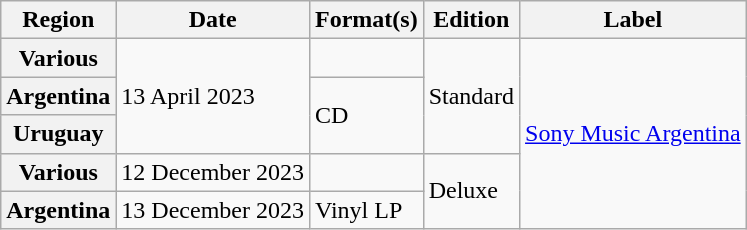<table class="wikitable plainrowheaders">
<tr>
<th scope="col">Region</th>
<th scope="col">Date</th>
<th scope="col">Format(s)</th>
<th scope="col">Edition</th>
<th scope="col">Label</th>
</tr>
<tr>
<th scope="row">Various</th>
<td rowspan="3">13 April 2023</td>
<td></td>
<td rowspan="3">Standard</td>
<td rowspan="5"><a href='#'>Sony Music Argentina</a></td>
</tr>
<tr>
<th scope="row">Argentina</th>
<td rowspan="2">CD</td>
</tr>
<tr>
<th scope="row">Uruguay</th>
</tr>
<tr>
<th scope="row">Various</th>
<td>12 December 2023</td>
<td></td>
<td rowspan="2">Deluxe</td>
</tr>
<tr>
<th scope="row">Argentina</th>
<td>13 December 2023</td>
<td>Vinyl LP</td>
</tr>
</table>
